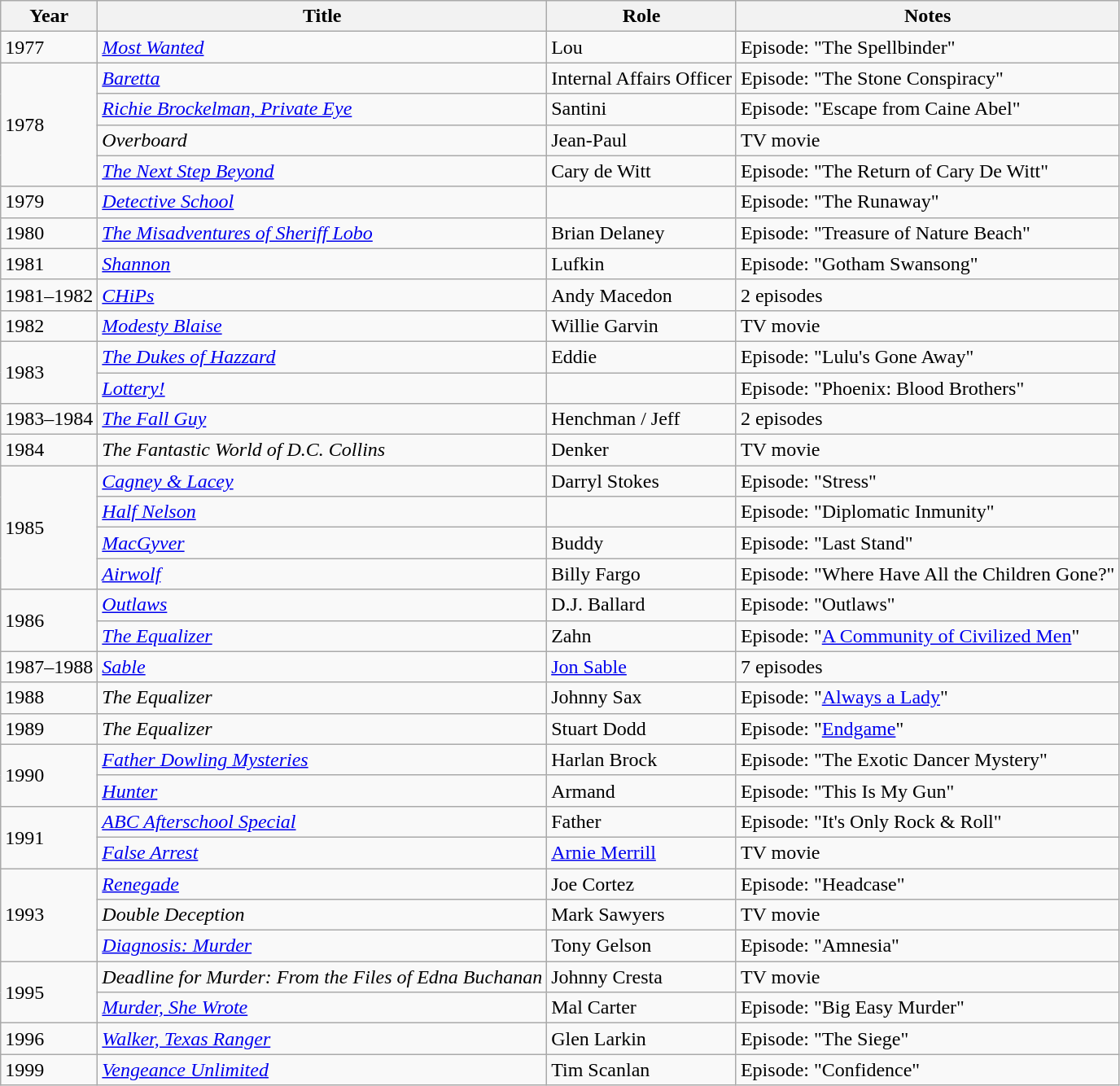<table class="wikitable sortable">
<tr>
<th>Year</th>
<th>Title</th>
<th>Role</th>
<th>Notes</th>
</tr>
<tr>
<td>1977</td>
<td><em><a href='#'>Most Wanted</a></em></td>
<td>Lou</td>
<td>Episode: "The Spellbinder"</td>
</tr>
<tr>
<td rowspan="4">1978</td>
<td><em><a href='#'>Baretta</a></em></td>
<td>Internal Affairs Officer</td>
<td>Episode: "The Stone Conspiracy"</td>
</tr>
<tr>
<td><em><a href='#'>Richie Brockelman, Private Eye</a></em></td>
<td>Santini</td>
<td>Episode: "Escape from Caine Abel"</td>
</tr>
<tr>
<td><em>Overboard</em></td>
<td>Jean-Paul</td>
<td>TV movie</td>
</tr>
<tr>
<td><em><a href='#'>The Next Step Beyond</a></em></td>
<td>Cary de Witt</td>
<td>Episode: "The Return of Cary De Witt"</td>
</tr>
<tr>
<td>1979</td>
<td><em><a href='#'>Detective School</a></em></td>
<td></td>
<td>Episode: "The Runaway"</td>
</tr>
<tr>
<td>1980</td>
<td><em><a href='#'>The Misadventures of Sheriff Lobo</a></em></td>
<td>Brian Delaney</td>
<td>Episode: "Treasure of Nature Beach"</td>
</tr>
<tr>
<td>1981</td>
<td><em><a href='#'>Shannon</a></em></td>
<td>Lufkin</td>
<td>Episode: "Gotham Swansong"</td>
</tr>
<tr>
<td>1981–1982</td>
<td><em><a href='#'>CHiPs</a></em></td>
<td>Andy Macedon</td>
<td>2 episodes</td>
</tr>
<tr>
<td>1982</td>
<td><em><a href='#'>Modesty Blaise</a></em></td>
<td>Willie Garvin</td>
<td>TV movie</td>
</tr>
<tr>
<td rowspan="2">1983</td>
<td><em><a href='#'>The Dukes of Hazzard</a></em></td>
<td>Eddie</td>
<td>Episode: "Lulu's Gone Away"</td>
</tr>
<tr>
<td><em><a href='#'>Lottery!</a></em></td>
<td></td>
<td>Episode: "Phoenix: Blood Brothers"</td>
</tr>
<tr>
<td>1983–1984</td>
<td><em><a href='#'>The Fall Guy</a></em></td>
<td>Henchman / Jeff</td>
<td>2 episodes</td>
</tr>
<tr>
<td>1984</td>
<td><em>The Fantastic World of D.C. Collins</em></td>
<td>Denker</td>
<td>TV movie</td>
</tr>
<tr>
<td rowspan="4">1985</td>
<td><em><a href='#'>Cagney & Lacey</a></em></td>
<td>Darryl Stokes</td>
<td>Episode: "Stress"</td>
</tr>
<tr>
<td><em><a href='#'>Half Nelson</a></em></td>
<td></td>
<td>Episode: "Diplomatic Inmunity"</td>
</tr>
<tr>
<td><em><a href='#'>MacGyver</a></em></td>
<td>Buddy</td>
<td>Episode: "Last Stand"</td>
</tr>
<tr>
<td><em><a href='#'>Airwolf</a></em></td>
<td>Billy Fargo</td>
<td>Episode: "Where Have All the Children Gone?"</td>
</tr>
<tr>
<td rowspan=2>1986</td>
<td><em><a href='#'>Outlaws</a></em></td>
<td>D.J. Ballard</td>
<td>Episode: "Outlaws"</td>
</tr>
<tr>
<td><em><a href='#'>The Equalizer</a></em></td>
<td>Zahn</td>
<td>Episode: "<a href='#'>A Community of Civilized Men</a>"</td>
</tr>
<tr>
<td>1987–1988</td>
<td><em><a href='#'>Sable</a></em></td>
<td><a href='#'>Jon Sable</a></td>
<td>7 episodes</td>
</tr>
<tr>
<td>1988</td>
<td><em>The Equalizer</em></td>
<td>Johnny Sax</td>
<td>Episode: "<a href='#'>Always a Lady</a>"</td>
</tr>
<tr>
<td>1989</td>
<td><em>The Equalizer</em></td>
<td>Stuart Dodd</td>
<td>Episode: "<a href='#'>Endgame</a>"</td>
</tr>
<tr>
<td rowspan="2">1990</td>
<td><em><a href='#'>Father Dowling Mysteries</a></em></td>
<td>Harlan Brock</td>
<td>Episode: "The Exotic Dancer Mystery"</td>
</tr>
<tr>
<td><em><a href='#'>Hunter</a></em></td>
<td>Armand</td>
<td>Episode: "This Is My Gun"</td>
</tr>
<tr>
<td rowspan="2">1991</td>
<td><em><a href='#'>ABC Afterschool Special</a></em></td>
<td>Father</td>
<td>Episode: "It's Only Rock & Roll"</td>
</tr>
<tr>
<td><em><a href='#'>False Arrest</a></em></td>
<td><a href='#'>Arnie Merrill</a></td>
<td>TV movie</td>
</tr>
<tr>
<td rowspan="3">1993</td>
<td><em><a href='#'>Renegade</a></em></td>
<td>Joe Cortez</td>
<td>Episode: "Headcase"</td>
</tr>
<tr>
<td><em>Double Deception</em></td>
<td>Mark Sawyers</td>
<td>TV movie</td>
</tr>
<tr>
<td><em><a href='#'>Diagnosis: Murder</a></em></td>
<td>Tony Gelson</td>
<td>Episode: "Amnesia"</td>
</tr>
<tr>
<td rowspan="2">1995</td>
<td><em>Deadline for Murder: From the Files of Edna Buchanan</em></td>
<td>Johnny Cresta</td>
<td>TV movie</td>
</tr>
<tr>
<td><em><a href='#'>Murder, She Wrote</a></em></td>
<td>Mal Carter</td>
<td>Episode: "Big Easy Murder"</td>
</tr>
<tr>
<td>1996</td>
<td><em><a href='#'>Walker, Texas Ranger</a></em></td>
<td>Glen Larkin</td>
<td>Episode: "The Siege"</td>
</tr>
<tr>
<td>1999</td>
<td><em><a href='#'>Vengeance Unlimited</a></em></td>
<td>Tim Scanlan</td>
<td>Episode: "Confidence"</td>
</tr>
</table>
